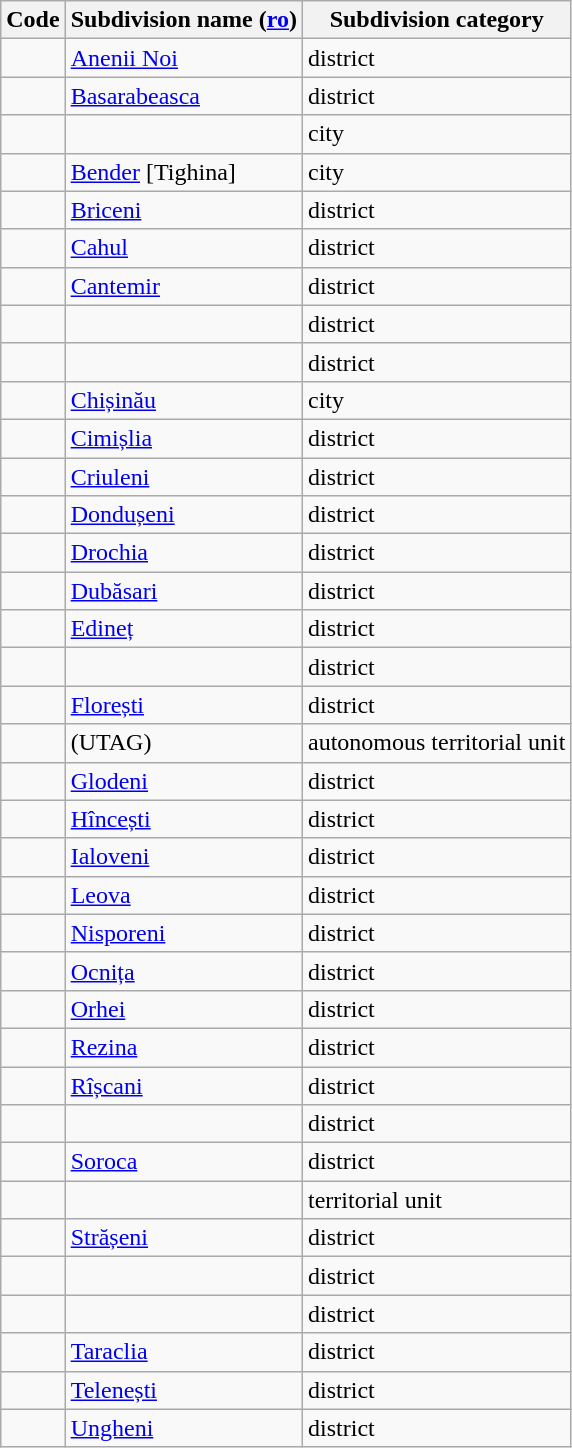<table class="wikitable sortable">
<tr>
<th>Code</th>
<th>Subdivision name (<a href='#'>ro</a>)</th>
<th>Subdivision category</th>
</tr>
<tr>
<td></td>
<td><a href='#'>Anenii Noi</a></td>
<td>district</td>
</tr>
<tr>
<td></td>
<td><a href='#'>Basarabeasca</a></td>
<td>district</td>
</tr>
<tr>
<td></td>
<td></td>
<td>city</td>
</tr>
<tr>
<td></td>
<td><a href='#'>Bender</a> [Tighina]</td>
<td>city</td>
</tr>
<tr>
<td></td>
<td><a href='#'>Briceni</a></td>
<td>district</td>
</tr>
<tr>
<td></td>
<td><a href='#'>Cahul</a></td>
<td>district</td>
</tr>
<tr>
<td></td>
<td><a href='#'>Cantemir</a></td>
<td>district</td>
</tr>
<tr>
<td></td>
<td></td>
<td>district</td>
</tr>
<tr>
<td></td>
<td></td>
<td>district</td>
</tr>
<tr>
<td></td>
<td><a href='#'>Chișinău</a></td>
<td>city</td>
</tr>
<tr>
<td></td>
<td><a href='#'>Cimișlia</a></td>
<td>district</td>
</tr>
<tr>
<td></td>
<td><a href='#'>Criuleni</a></td>
<td>district</td>
</tr>
<tr>
<td></td>
<td><a href='#'>Dondușeni</a></td>
<td>district</td>
</tr>
<tr>
<td></td>
<td><a href='#'>Drochia</a></td>
<td>district</td>
</tr>
<tr>
<td></td>
<td><a href='#'>Dubăsari</a></td>
<td>district</td>
</tr>
<tr>
<td></td>
<td><a href='#'>Edineț</a></td>
<td>district</td>
</tr>
<tr>
<td></td>
<td></td>
<td>district</td>
</tr>
<tr>
<td></td>
<td><a href='#'>Florești</a></td>
<td>district</td>
</tr>
<tr>
<td></td>
<td> (UTAG)</td>
<td>autonomous territorial unit</td>
</tr>
<tr>
<td></td>
<td><a href='#'>Glodeni</a></td>
<td>district</td>
</tr>
<tr>
<td></td>
<td><a href='#'>Hîncești</a></td>
<td>district</td>
</tr>
<tr>
<td></td>
<td><a href='#'>Ialoveni</a></td>
<td>district</td>
</tr>
<tr>
<td></td>
<td><a href='#'>Leova</a></td>
<td>district</td>
</tr>
<tr>
<td></td>
<td><a href='#'>Nisporeni</a></td>
<td>district</td>
</tr>
<tr>
<td></td>
<td><a href='#'>Ocnița</a></td>
<td>district</td>
</tr>
<tr>
<td></td>
<td><a href='#'>Orhei</a></td>
<td>district</td>
</tr>
<tr>
<td></td>
<td><a href='#'>Rezina</a></td>
<td>district</td>
</tr>
<tr>
<td></td>
<td><a href='#'>Rîșcani</a></td>
<td>district</td>
</tr>
<tr>
<td></td>
<td></td>
<td>district</td>
</tr>
<tr>
<td></td>
<td><a href='#'>Soroca</a></td>
<td>district</td>
</tr>
<tr>
<td></td>
<td></td>
<td>territorial unit</td>
</tr>
<tr>
<td></td>
<td><a href='#'>Strășeni</a></td>
<td>district</td>
</tr>
<tr>
<td></td>
<td></td>
<td>district</td>
</tr>
<tr>
<td></td>
<td></td>
<td>district</td>
</tr>
<tr>
<td></td>
<td><a href='#'>Taraclia</a></td>
<td>district</td>
</tr>
<tr>
<td></td>
<td><a href='#'>Telenești</a></td>
<td>district</td>
</tr>
<tr>
<td></td>
<td><a href='#'>Ungheni</a></td>
<td>district</td>
</tr>
</table>
